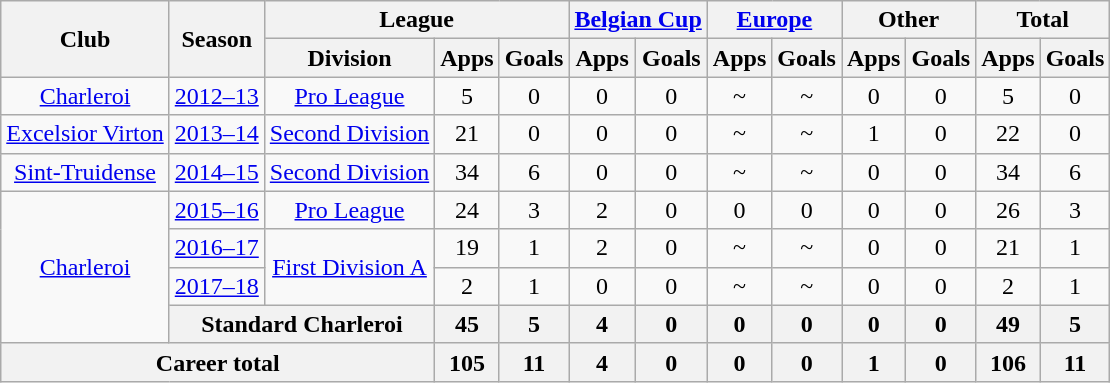<table class="wikitable" style="text-align:center">
<tr>
<th rowspan="2">Club</th>
<th rowspan="2">Season</th>
<th colspan="3">League</th>
<th colspan="2"><a href='#'>Belgian Cup</a></th>
<th colspan="2"><a href='#'>Europe</a></th>
<th colspan="2">Other</th>
<th colspan="2">Total</th>
</tr>
<tr>
<th>Division</th>
<th>Apps</th>
<th>Goals</th>
<th>Apps</th>
<th>Goals</th>
<th>Apps</th>
<th>Goals</th>
<th>Apps</th>
<th>Goals</th>
<th>Apps</th>
<th>Goals</th>
</tr>
<tr>
<td><a href='#'>Charleroi</a></td>
<td><a href='#'>2012–13</a></td>
<td><a href='#'>Pro League</a></td>
<td>5</td>
<td>0</td>
<td>0</td>
<td>0</td>
<td>~</td>
<td>~</td>
<td>0</td>
<td>0</td>
<td>5</td>
<td>0</td>
</tr>
<tr>
<td><a href='#'>Excelsior Virton</a></td>
<td><a href='#'>2013–14</a></td>
<td><a href='#'>Second Division</a></td>
<td>21</td>
<td>0</td>
<td>0</td>
<td>0</td>
<td>~</td>
<td>~</td>
<td>1</td>
<td>0</td>
<td>22</td>
<td>0</td>
</tr>
<tr>
<td><a href='#'>Sint-Truidense</a></td>
<td><a href='#'>2014–15</a></td>
<td><a href='#'>Second Division</a></td>
<td>34</td>
<td>6</td>
<td>0</td>
<td>0</td>
<td>~</td>
<td>~</td>
<td>0</td>
<td>0</td>
<td>34</td>
<td>6</td>
</tr>
<tr>
<td rowspan="4"><a href='#'>Charleroi</a></td>
<td><a href='#'>2015–16</a></td>
<td><a href='#'>Pro League</a></td>
<td>24</td>
<td>3</td>
<td>2</td>
<td>0</td>
<td>0</td>
<td>0</td>
<td>0</td>
<td>0</td>
<td>26</td>
<td>3</td>
</tr>
<tr>
<td><a href='#'>2016–17</a></td>
<td rowspan="2"><a href='#'>First Division A</a></td>
<td>19</td>
<td>1</td>
<td>2</td>
<td>0</td>
<td>~</td>
<td>~</td>
<td>0</td>
<td>0</td>
<td>21</td>
<td>1</td>
</tr>
<tr>
<td><a href='#'>2017–18</a></td>
<td>2</td>
<td>1</td>
<td>0</td>
<td>0</td>
<td>~</td>
<td>~</td>
<td>0</td>
<td>0</td>
<td>2</td>
<td>1</td>
</tr>
<tr>
<th colspan="2">Standard Charleroi</th>
<th>45</th>
<th>5</th>
<th>4</th>
<th>0</th>
<th>0</th>
<th>0</th>
<th>0</th>
<th>0</th>
<th>49</th>
<th>5</th>
</tr>
<tr>
<th colspan="3">Career total</th>
<th>105</th>
<th>11</th>
<th>4</th>
<th>0</th>
<th>0</th>
<th>0</th>
<th>1</th>
<th>0</th>
<th>106</th>
<th>11</th>
</tr>
</table>
